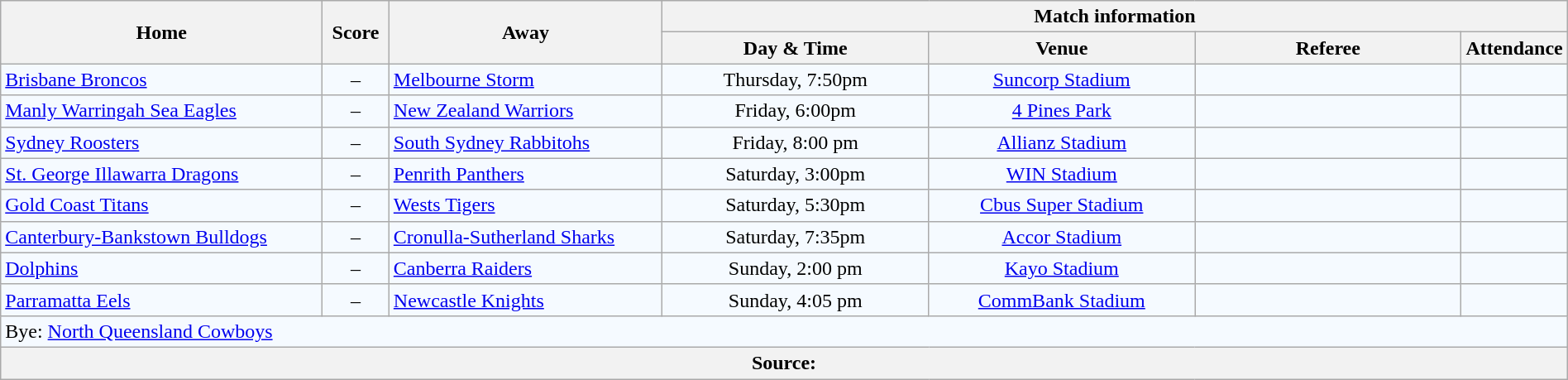<table class="wikitable" style="border-collapse:collapse; text-align:center; width:100%;">
<tr style="text-align:center; background:#f5faff;"  style="background:#c1d8ff;">
<th rowspan="2">Home</th>
<th rowspan="2">Score</th>
<th rowspan="2">Away</th>
<th colspan="4">Match information</th>
</tr>
<tr>
<th width="17%">Day & Time</th>
<th width="17%">Venue</th>
<th width="17%">Referee</th>
<th width="5%">Attendance</th>
</tr>
<tr style="text-align:center; background:#f5faff;">
<td align="left"> <a href='#'>Brisbane Broncos</a></td>
<td>–</td>
<td align="left"> <a href='#'>Melbourne Storm</a></td>
<td>Thursday, 7:50pm</td>
<td><a href='#'>Suncorp Stadium</a></td>
<td></td>
<td></td>
</tr>
<tr style="text-align:center; background:#f5faff;">
<td align="left"> <a href='#'>Manly Warringah Sea Eagles</a></td>
<td>–</td>
<td align="left"> <a href='#'>New Zealand Warriors</a></td>
<td>Friday, 6:00pm</td>
<td><a href='#'>4 Pines Park</a></td>
<td></td>
<td></td>
</tr>
<tr style="text-align:center; background:#f5faff;">
<td align="left"> <a href='#'>Sydney Roosters</a></td>
<td>–</td>
<td align="left"> <a href='#'>South Sydney Rabbitohs</a></td>
<td>Friday, 8:00 pm</td>
<td><a href='#'>Allianz Stadium</a></td>
<td></td>
<td></td>
</tr>
<tr style="text-align:center; background:#f5faff;">
<td align="left"> <a href='#'>St. George Illawarra Dragons</a></td>
<td>–</td>
<td align="left"> <a href='#'>Penrith Panthers</a></td>
<td>Saturday, 3:00pm</td>
<td><a href='#'>WIN Stadium</a></td>
<td></td>
<td></td>
</tr>
<tr style="text-align:center; background:#f5faff;">
<td align="left"> <a href='#'>Gold Coast Titans</a></td>
<td>–</td>
<td align="left"> <a href='#'>Wests Tigers</a></td>
<td>Saturday, 5:30pm</td>
<td><a href='#'>Cbus Super Stadium</a></td>
<td></td>
<td></td>
</tr>
<tr style="text-align:center; background:#f5faff;">
<td align="left"> <a href='#'>Canterbury-Bankstown Bulldogs</a></td>
<td>–</td>
<td align="left"> <a href='#'>Cronulla-Sutherland Sharks</a></td>
<td>Saturday, 7:35pm</td>
<td><a href='#'>Accor Stadium</a></td>
<td></td>
<td></td>
</tr>
<tr style="text-align:center; background:#f5faff;">
<td align="left"> <a href='#'>Dolphins</a></td>
<td>–</td>
<td align="left"> <a href='#'>Canberra Raiders</a></td>
<td>Sunday, 2:00 pm</td>
<td><a href='#'>Kayo Stadium</a></td>
<td></td>
<td></td>
</tr>
<tr style="text-align:center; background:#f5faff;">
<td align="left"> <a href='#'>Parramatta Eels</a></td>
<td>–</td>
<td align="left"> <a href='#'>Newcastle Knights</a></td>
<td>Sunday, 4:05 pm</td>
<td><a href='#'>CommBank Stadium</a></td>
<td></td>
<td></td>
</tr>
<tr style="text-align:center; background:#f5faff;">
<td colspan="7" align="left">Bye:  <a href='#'>North Queensland Cowboys</a></td>
</tr>
<tr>
<th colspan="7" align="left">Source:</th>
</tr>
</table>
